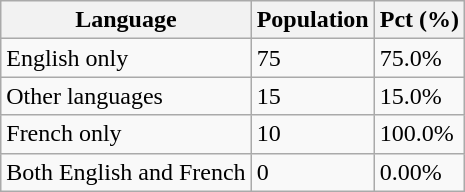<table class="wikitable">
<tr>
<th>Language</th>
<th>Population</th>
<th>Pct (%)</th>
</tr>
<tr>
<td>English only</td>
<td>75</td>
<td>75.0%</td>
</tr>
<tr>
<td>Other languages</td>
<td>15</td>
<td>15.0%</td>
</tr>
<tr>
<td>French only</td>
<td>10</td>
<td>100.0%</td>
</tr>
<tr>
<td>Both English and French</td>
<td>0</td>
<td>0.00%</td>
</tr>
</table>
